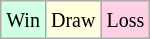<table class="wikitable">
<tr>
<td style="background-color: #d0ffe3;"><small>Win</small></td>
<td style="background-color: #ffffdd;"><small>Draw</small></td>
<td style="background-color: #ffd0e3;"><small>Loss</small></td>
</tr>
</table>
